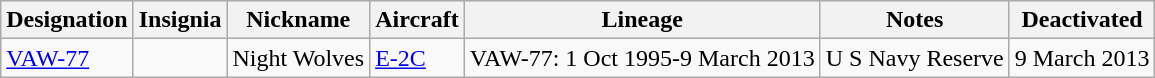<table class="wikitable">
<tr>
<th>Designation</th>
<th>Insignia</th>
<th>Nickname</th>
<th>Aircraft</th>
<th>Lineage</th>
<th>Notes</th>
<th>Deactivated</th>
</tr>
<tr>
<td><a href='#'>VAW-77</a></td>
<td></td>
<td>Night Wolves</td>
<td><a href='#'>E-2C</a></td>
<td style="white-space: nowrap;">VAW-77: 1 Oct 1995-9 March 2013</td>
<td>U S Navy Reserve </td>
<td>9 March 2013</td>
</tr>
</table>
